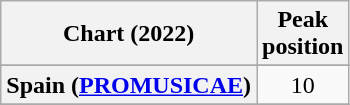<table class="wikitable sortable plainrowheaders" style="text-align:center;">
<tr>
<th>Chart (2022)</th>
<th>Peak<br>position</th>
</tr>
<tr>
</tr>
<tr>
<th scope="row">Spain (<a href='#'>PROMUSICAE</a>)</th>
<td>10</td>
</tr>
<tr>
</tr>
</table>
